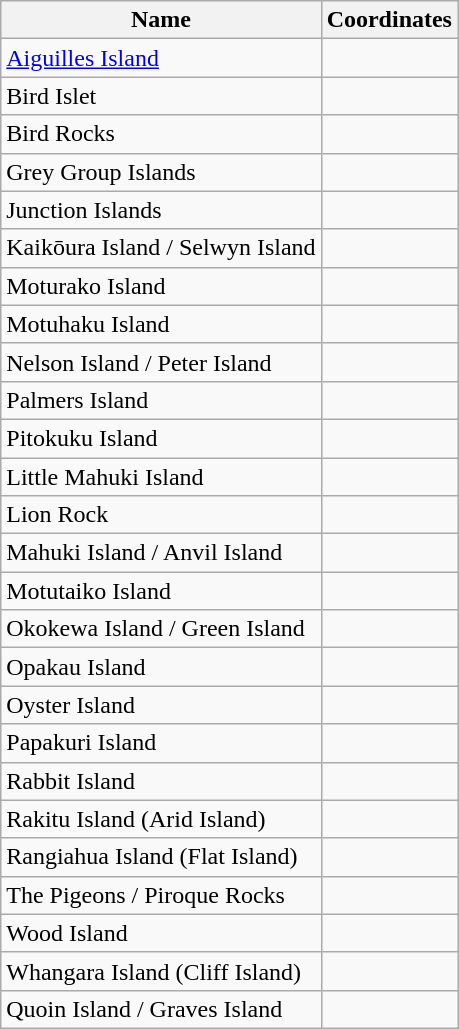<table class="wikitable">
<tr>
<th>Name</th>
<th>Coordinates</th>
</tr>
<tr>
<td><a href='#'>Aiguilles Island</a></td>
<td></td>
</tr>
<tr>
<td>Bird Islet</td>
<td></td>
</tr>
<tr>
<td>Bird Rocks</td>
<td></td>
</tr>
<tr>
<td>Grey Group Islands</td>
<td></td>
</tr>
<tr>
<td>Junction Islands</td>
<td></td>
</tr>
<tr>
<td>Kaikōura Island / Selwyn Island</td>
<td></td>
</tr>
<tr>
<td>Moturako Island</td>
<td></td>
</tr>
<tr>
<td>Motuhaku Island</td>
<td></td>
</tr>
<tr>
<td>Nelson Island / Peter Island</td>
<td></td>
</tr>
<tr>
<td>Palmers Island</td>
<td></td>
</tr>
<tr>
<td>Pitokuku Island</td>
<td></td>
</tr>
<tr>
<td>Little Mahuki Island</td>
<td></td>
</tr>
<tr>
<td>Lion Rock</td>
<td></td>
</tr>
<tr>
<td>Mahuki Island / Anvil Island</td>
<td></td>
</tr>
<tr>
<td>Motutaiko Island</td>
<td></td>
</tr>
<tr>
<td>Okokewa Island / Green Island</td>
<td></td>
</tr>
<tr>
<td>Opakau Island</td>
<td></td>
</tr>
<tr>
<td>Oyster Island</td>
<td></td>
</tr>
<tr>
<td>Papakuri Island</td>
<td></td>
</tr>
<tr>
<td>Rabbit Island</td>
<td></td>
</tr>
<tr>
<td>Rakitu Island (Arid Island)</td>
<td></td>
</tr>
<tr>
<td>Rangiahua Island (Flat Island)</td>
<td></td>
</tr>
<tr>
<td>The Pigeons / Piroque Rocks</td>
<td></td>
</tr>
<tr>
<td>Wood Island</td>
<td></td>
</tr>
<tr>
<td>Whangara Island (Cliff Island)</td>
<td></td>
</tr>
<tr>
<td>Quoin Island / Graves Island</td>
<td></td>
</tr>
</table>
